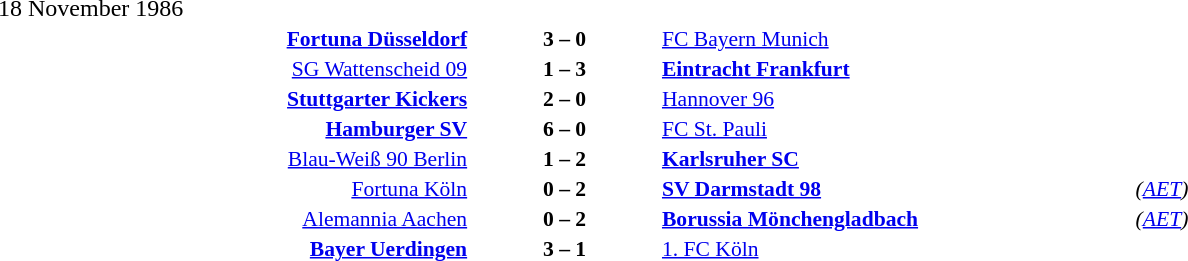<table width=100% cellspacing=1>
<tr>
<th width=25%></th>
<th width=10%></th>
<th width=25%></th>
<th></th>
</tr>
<tr>
<td>18 November 1986</td>
</tr>
<tr style=font-size:90%>
<td align=right><strong><a href='#'>Fortuna Düsseldorf</a></strong></td>
<td align=center><strong>3 – 0</strong></td>
<td><a href='#'>FC Bayern Munich</a></td>
</tr>
<tr style=font-size:90%>
<td align=right><a href='#'>SG Wattenscheid 09</a></td>
<td align=center><strong>1 – 3</strong></td>
<td><strong><a href='#'>Eintracht Frankfurt</a></strong></td>
</tr>
<tr style=font-size:90%>
<td align=right><strong><a href='#'>Stuttgarter Kickers</a></strong></td>
<td align=center><strong>2 – 0</strong></td>
<td><a href='#'>Hannover 96</a></td>
</tr>
<tr style=font-size:90%>
<td align=right><strong><a href='#'>Hamburger SV</a></strong></td>
<td align=center><strong>6 – 0</strong></td>
<td><a href='#'>FC St. Pauli</a></td>
</tr>
<tr style=font-size:90%>
<td align=right><a href='#'>Blau-Weiß 90 Berlin</a></td>
<td align=center><strong>1 – 2</strong></td>
<td><strong><a href='#'>Karlsruher SC</a></strong></td>
</tr>
<tr style=font-size:90%>
<td align=right><a href='#'>Fortuna Köln</a></td>
<td align=center><strong>0 – 2</strong></td>
<td><strong><a href='#'>SV Darmstadt 98</a></strong></td>
<td><em>(<a href='#'>AET</a>)</em></td>
</tr>
<tr style=font-size:90%>
<td align=right><a href='#'>Alemannia Aachen</a></td>
<td align=center><strong>0 – 2</strong></td>
<td><strong><a href='#'>Borussia Mönchengladbach</a></strong></td>
<td><em>(<a href='#'>AET</a>)</em></td>
</tr>
<tr style=font-size:90%>
<td align=right><strong><a href='#'>Bayer Uerdingen</a></strong></td>
<td align=center><strong>3 – 1</strong></td>
<td><a href='#'>1. FC Köln</a></td>
</tr>
</table>
